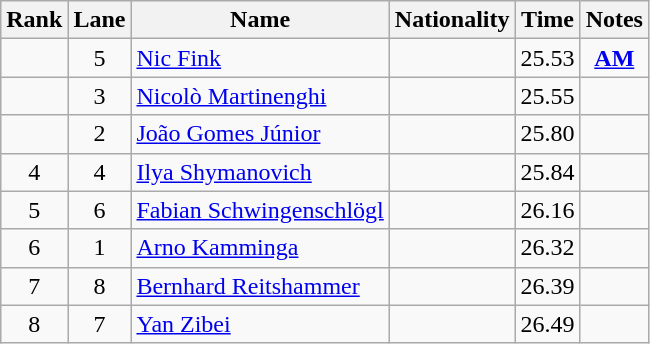<table class="wikitable sortable" style="text-align:center">
<tr>
<th>Rank</th>
<th>Lane</th>
<th>Name</th>
<th>Nationality</th>
<th>Time</th>
<th>Notes</th>
</tr>
<tr>
<td></td>
<td>5</td>
<td align=left><a href='#'>Nic Fink</a></td>
<td align=left></td>
<td>25.53</td>
<td><strong><a href='#'>AM</a></strong></td>
</tr>
<tr>
<td></td>
<td>3</td>
<td align=left><a href='#'>Nicolò Martinenghi</a></td>
<td align=left></td>
<td>25.55</td>
<td></td>
</tr>
<tr>
<td></td>
<td>2</td>
<td align=left><a href='#'>João Gomes Júnior</a></td>
<td align=left></td>
<td>25.80</td>
<td></td>
</tr>
<tr>
<td>4</td>
<td>4</td>
<td align=left><a href='#'>Ilya  Shymanovich</a></td>
<td align=left></td>
<td>25.84</td>
<td></td>
</tr>
<tr>
<td>5</td>
<td>6</td>
<td align=left><a href='#'>Fabian Schwingenschlögl</a></td>
<td align=left></td>
<td>26.16</td>
<td></td>
</tr>
<tr>
<td>6</td>
<td>1</td>
<td align=left><a href='#'>Arno Kamminga</a></td>
<td align=left></td>
<td>26.32</td>
<td></td>
</tr>
<tr>
<td>7</td>
<td>8</td>
<td align=left><a href='#'>Bernhard Reitshammer</a></td>
<td align=left></td>
<td>26.39</td>
<td></td>
</tr>
<tr>
<td>8</td>
<td>7</td>
<td align=left><a href='#'>Yan Zibei</a></td>
<td align=left></td>
<td>26.49</td>
<td></td>
</tr>
</table>
